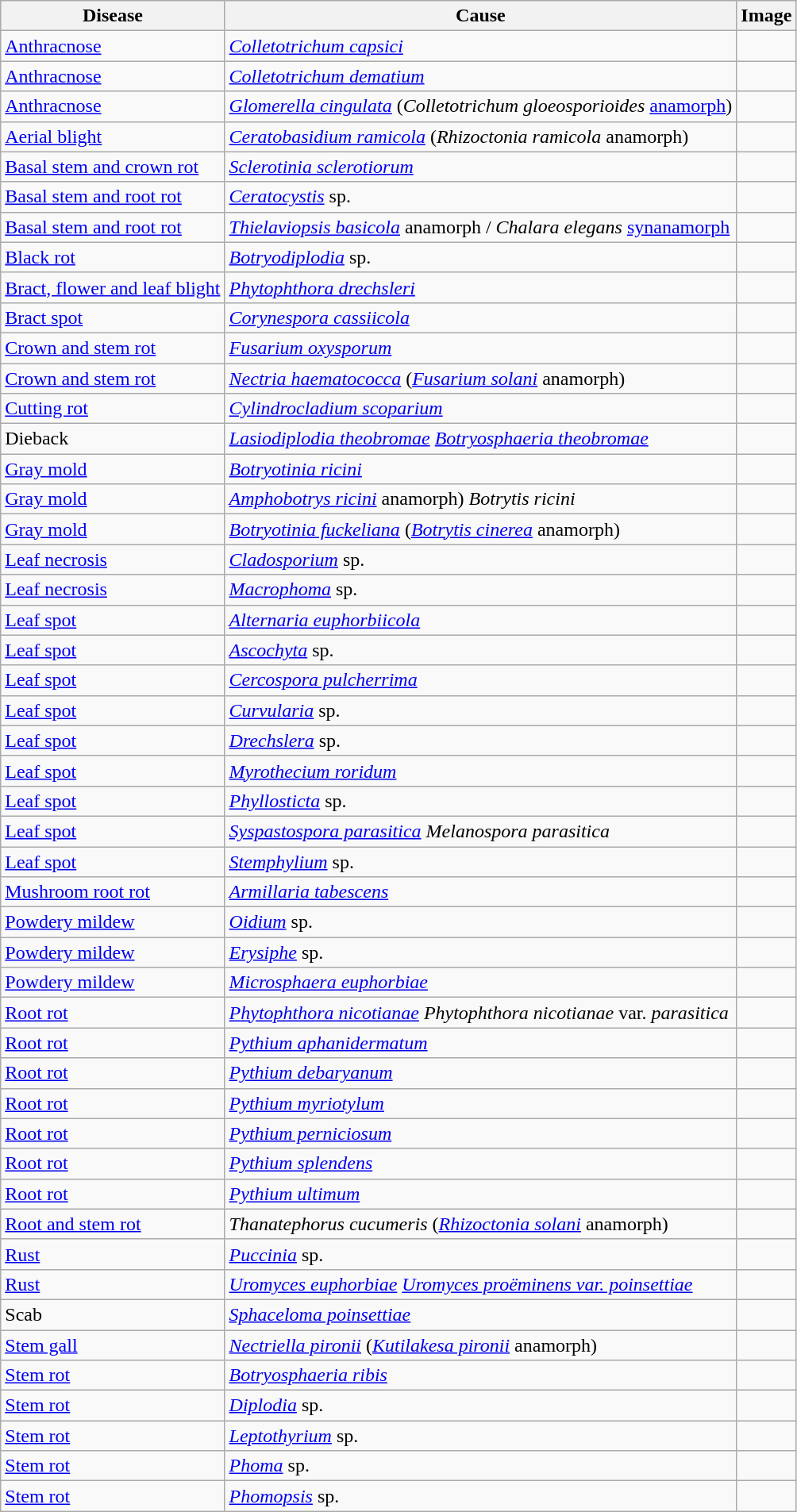<table class="wikitable collapsible sortable">
<tr>
<th>Disease</th>
<th>Cause</th>
<th>Image</th>
</tr>
<tr>
<td><a href='#'>Anthracnose</a></td>
<td><em><a href='#'>Colletotrichum capsici</a></em></td>
<td></td>
</tr>
<tr>
<td><a href='#'>Anthracnose</a></td>
<td><em><a href='#'>Colletotrichum dematium</a></em></td>
<td></td>
</tr>
<tr>
<td><a href='#'>Anthracnose</a></td>
<td><em><a href='#'>Glomerella cingulata</a></em> (<em>Colletotrichum gloeosporioides</em> <a href='#'>anamorph</a>)</td>
<td><br></td>
</tr>
<tr>
<td><a href='#'>Aerial blight</a></td>
<td><em><a href='#'>Ceratobasidium ramicola</a></em> (<em>Rhizoctonia ramicola</em> anamorph)</td>
<td></td>
</tr>
<tr>
<td><a href='#'>Basal stem and crown rot</a></td>
<td><em><a href='#'>Sclerotinia sclerotiorum</a></em></td>
<td><br></td>
</tr>
<tr>
<td><a href='#'>Basal stem and root rot</a></td>
<td><em><a href='#'>Ceratocystis</a></em> sp.</td>
<td><br></td>
</tr>
<tr>
<td><a href='#'>Basal stem and root rot</a></td>
<td><em><a href='#'>Thielaviopsis basicola</a></em> anamorph / <em>Chalara elegans</em> <a href='#'>synanamorph</a></td>
<td><br></td>
</tr>
<tr>
<td><a href='#'>Black rot</a></td>
<td><em><a href='#'>Botryodiplodia</a></em> sp.</td>
<td><br></td>
</tr>
<tr>
<td><a href='#'>Bract, flower and leaf blight</a></td>
<td><em><a href='#'>Phytophthora drechsleri</a></em></td>
<td></td>
</tr>
<tr>
<td><a href='#'>Bract spot</a></td>
<td><em><a href='#'>Corynespora cassiicola</a></em></td>
<td><br></td>
</tr>
<tr>
<td><a href='#'>Crown and stem rot</a></td>
<td><em><a href='#'>Fusarium oxysporum</a></em></td>
<td><br></td>
</tr>
<tr>
<td><a href='#'>Crown and stem rot</a></td>
<td><em><a href='#'>Nectria haematococca</a></em> (<em><a href='#'>Fusarium solani</a></em> anamorph)</td>
<td></td>
</tr>
<tr>
<td><a href='#'>Cutting rot</a></td>
<td><em><a href='#'>Cylindrocladium scoparium</a></em></td>
<td><br></td>
</tr>
<tr>
<td>Dieback</td>
<td><em><a href='#'>Lasiodiplodia theobromae</a></em>  <em><a href='#'>Botryosphaeria theobromae</a></em></td>
<td><br></td>
</tr>
<tr>
<td><a href='#'>Gray mold</a></td>
<td><em><a href='#'>Botryotinia ricini</a></em></td>
<td></td>
</tr>
<tr>
<td><a href='#'>Gray mold</a></td>
<td><em><a href='#'>Amphobotrys ricini</a></em> anamorph)  <em>Botrytis ricini</em></td>
<td></td>
</tr>
<tr>
<td><a href='#'>Gray mold</a></td>
<td><em><a href='#'>Botryotinia fuckeliana</a></em> (<em><a href='#'>Botrytis cinerea</a></em> anamorph)</td>
<td><br></td>
</tr>
<tr>
<td><a href='#'>Leaf necrosis</a></td>
<td><em><a href='#'>Cladosporium</a></em> sp.</td>
<td><br></td>
</tr>
<tr>
<td><a href='#'>Leaf necrosis</a></td>
<td><em><a href='#'>Macrophoma</a></em> sp.</td>
<td></td>
</tr>
<tr>
<td><a href='#'>Leaf spot</a></td>
<td><em><a href='#'>Alternaria euphorbiicola</a></em></td>
<td></td>
</tr>
<tr>
<td><a href='#'>Leaf spot</a></td>
<td><em><a href='#'>Ascochyta</a></em> sp.</td>
<td><br></td>
</tr>
<tr>
<td><a href='#'>Leaf spot</a></td>
<td><em><a href='#'>Cercospora pulcherrima</a></em></td>
<td></td>
</tr>
<tr>
<td><a href='#'>Leaf spot</a></td>
<td><em><a href='#'>Curvularia</a></em> sp.</td>
<td></td>
</tr>
<tr>
<td><a href='#'>Leaf spot</a></td>
<td><em><a href='#'>Drechslera</a></em> sp.</td>
<td></td>
</tr>
<tr>
<td><a href='#'>Leaf spot</a></td>
<td><em><a href='#'>Myrothecium roridum</a></em></td>
<td></td>
</tr>
<tr>
<td><a href='#'>Leaf spot</a></td>
<td><em><a href='#'>Phyllosticta</a></em> sp.</td>
<td><br></td>
</tr>
<tr>
<td><a href='#'>Leaf spot</a></td>
<td><em><a href='#'>Syspastospora parasitica</a></em>  <em>Melanospora parasitica</em></td>
<td></td>
</tr>
<tr>
<td><a href='#'>Leaf spot</a></td>
<td><em><a href='#'>Stemphylium</a></em> sp.</td>
<td><br></td>
</tr>
<tr>
<td><a href='#'>Mushroom root rot</a></td>
<td><em><a href='#'>Armillaria tabescens</a></em></td>
<td><br></td>
</tr>
<tr>
<td><a href='#'>Powdery mildew</a></td>
<td><em><a href='#'>Oidium</a></em> sp.</td>
<td></td>
</tr>
<tr>
<td><a href='#'>Powdery mildew</a></td>
<td><em><a href='#'>Erysiphe</a></em> sp.</td>
<td><br></td>
</tr>
<tr>
<td><a href='#'>Powdery mildew</a></td>
<td><em><a href='#'>Microsphaera euphorbiae</a></em></td>
<td></td>
</tr>
<tr>
<td><a href='#'>Root rot</a></td>
<td><em><a href='#'>Phytophthora nicotianae</a></em>  <em>Phytophthora nicotianae</em> var. <em>parasitica</em></td>
<td><br></td>
</tr>
<tr>
<td><a href='#'>Root rot</a></td>
<td><em><a href='#'>Pythium aphanidermatum</a></em></td>
<td></td>
</tr>
<tr>
<td><a href='#'>Root rot</a></td>
<td><em><a href='#'>Pythium debaryanum</a></em></td>
<td></td>
</tr>
<tr>
<td><a href='#'>Root rot</a></td>
<td><em><a href='#'>Pythium myriotylum</a></em></td>
<td></td>
</tr>
<tr>
<td><a href='#'>Root rot</a></td>
<td><em><a href='#'>Pythium perniciosum</a></em></td>
<td></td>
</tr>
<tr>
<td><a href='#'>Root rot</a></td>
<td><em><a href='#'>Pythium splendens</a></em></td>
<td><br></td>
</tr>
<tr>
<td><a href='#'>Root rot</a></td>
<td><em><a href='#'>Pythium ultimum</a></em></td>
<td></td>
</tr>
<tr>
<td><a href='#'>Root and stem rot</a></td>
<td><em>Thanatephorus cucumeris</em> (<em><a href='#'>Rhizoctonia solani</a></em> anamorph)</td>
<td><br></td>
</tr>
<tr>
<td><a href='#'>Rust</a></td>
<td><em><a href='#'>Puccinia</a></em> sp.</td>
<td><br></td>
</tr>
<tr>
<td><a href='#'>Rust</a></td>
<td><em><a href='#'>Uromyces euphorbiae</a></em>  <em><a href='#'>Uromyces proëminens var. poinsettiae</a></em></td>
<td></td>
</tr>
<tr>
<td>Scab</td>
<td><em><a href='#'>Sphaceloma poinsettiae</a></em></td>
<td></td>
</tr>
<tr>
<td><a href='#'>Stem gall</a></td>
<td><em><a href='#'>Nectriella pironii</a></em> (<em><a href='#'>Kutilakesa pironii</a></em> anamorph)</td>
<td></td>
</tr>
<tr>
<td><a href='#'>Stem rot</a></td>
<td><em><a href='#'>Botryosphaeria ribis</a></em></td>
<td></td>
</tr>
<tr>
<td><a href='#'>Stem rot</a></td>
<td><em><a href='#'>Diplodia</a></em> sp.</td>
<td><br></td>
</tr>
<tr>
<td><a href='#'>Stem rot</a></td>
<td><em><a href='#'>Leptothyrium</a></em> sp.</td>
<td></td>
</tr>
<tr>
<td><a href='#'>Stem rot</a></td>
<td><em><a href='#'>Phoma</a></em> sp.</td>
<td><br></td>
</tr>
<tr>
<td><a href='#'>Stem rot</a></td>
<td><em><a href='#'>Phomopsis</a></em> sp.</td>
<td><br></td>
</tr>
</table>
